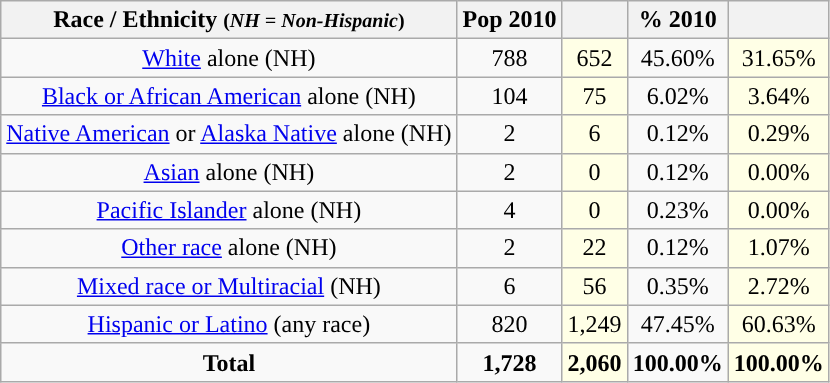<table class="wikitable" style="text-align:center;">
<tr>
<th>Race / Ethnicity <small>(<em>NH = Non-Hispanic</em>)</small></th>
<th>Pop 2010</th>
<th></th>
<th>% 2010</th>
<th></th>
</tr>
<tr>
<td><a href='#'>White</a> alone (NH)</td>
<td>788</td>
<td style='background: #ffffe6;'>652</td>
<td>45.60%</td>
<td style='background: #ffffe6;'>31.65%</td>
</tr>
<tr>
<td><a href='#'>Black or African American</a> alone (NH)</td>
<td>104</td>
<td style='background: #ffffe6;'>75</td>
<td>6.02%</td>
<td style='background: #ffffe6;'>3.64%</td>
</tr>
<tr>
<td><a href='#'>Native American</a> or <a href='#'>Alaska Native</a> alone (NH)</td>
<td>2</td>
<td style='background: #ffffe6;'>6</td>
<td>0.12%</td>
<td style='background: #ffffe6;'>0.29%</td>
</tr>
<tr>
<td><a href='#'>Asian</a> alone (NH)</td>
<td>2</td>
<td style='background: #ffffe6;'>0</td>
<td>0.12%</td>
<td style='background: #ffffe6;'>0.00%</td>
</tr>
<tr>
<td><a href='#'>Pacific Islander</a> alone (NH)</td>
<td>4</td>
<td style='background: #ffffe6;'>0</td>
<td>0.23%</td>
<td style='background: #ffffe6;'>0.00%</td>
</tr>
<tr>
<td><a href='#'>Other race</a> alone (NH)</td>
<td>2</td>
<td style='background: #ffffe6;'>22</td>
<td>0.12%</td>
<td style='background: #ffffe6;'>1.07%</td>
</tr>
<tr>
<td><a href='#'>Mixed race or Multiracial</a> (NH)</td>
<td>6</td>
<td style='background: #ffffe6;'>56</td>
<td>0.35%</td>
<td style='background: #ffffe6;'>2.72%</td>
</tr>
<tr>
<td><a href='#'>Hispanic or Latino</a> (any race)</td>
<td>820</td>
<td style='background: #ffffe6;'>1,249</td>
<td>47.45%</td>
<td style='background: #ffffe6;'>60.63%</td>
</tr>
<tr>
<td><strong>Total</strong></td>
<td><strong>1,728</strong></td>
<td style='background: #ffffe6;'><strong>2,060</strong></td>
<td><strong>100.00%</strong></td>
<td style='background: #ffffe6;'><strong>100.00%</strong></td>
</tr>
</table>
